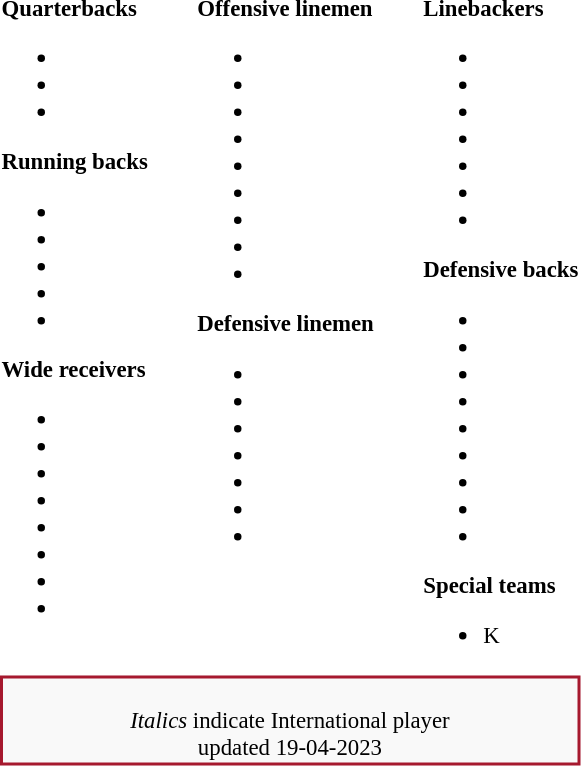<table class="toccolours" style="text-align: left;">
<tr>
<td style="font-size: 95%;vertical-align:top;"><strong>Quarterbacks</strong><br><ul><li></li><li></li><li></li></ul><strong>Running backs</strong><ul><li></li><li></li><li></li><li></li><li></li></ul><strong>Wide receivers</strong><ul><li></li><li></li><li></li><li></li><li></li><li></li><li></li><li></li></ul></td>
<td style="width: 25px;"></td>
<td style="font-size: 95%;vertical-align:top;"><strong>Offensive linemen</strong><br><ul><li></li><li></li><li></li><li></li><li></li><li></li><li></li><li></li><li></li></ul><strong>Defensive linemen</strong><ul><li></li><li></li><li></li><li></li><li></li><li></li><li></li></ul></td>
<td style="width: 25px;"></td>
<td style="font-size: 95%;vertical-align:top;"><strong>Linebackers </strong><br><ul><li></li><li></li><li></li><li></li><li></li><li></li><li></li></ul><strong>Defensive backs</strong><ul><li></li><li></li><li></li><li></li><li></li><li></li><li></li><li></li><li></li></ul><strong>Special teams</strong><ul><li> K</li></ul></td>
</tr>
<tr>
<td style="text-align:center;font-size: 95%;background:#F9F9F9;border:2px solid #A6192E" colspan="10"><br><em>Italics</em> indicate International player<br><span></span> updated 19-04-2023</td>
</tr>
<tr>
</tr>
</table>
